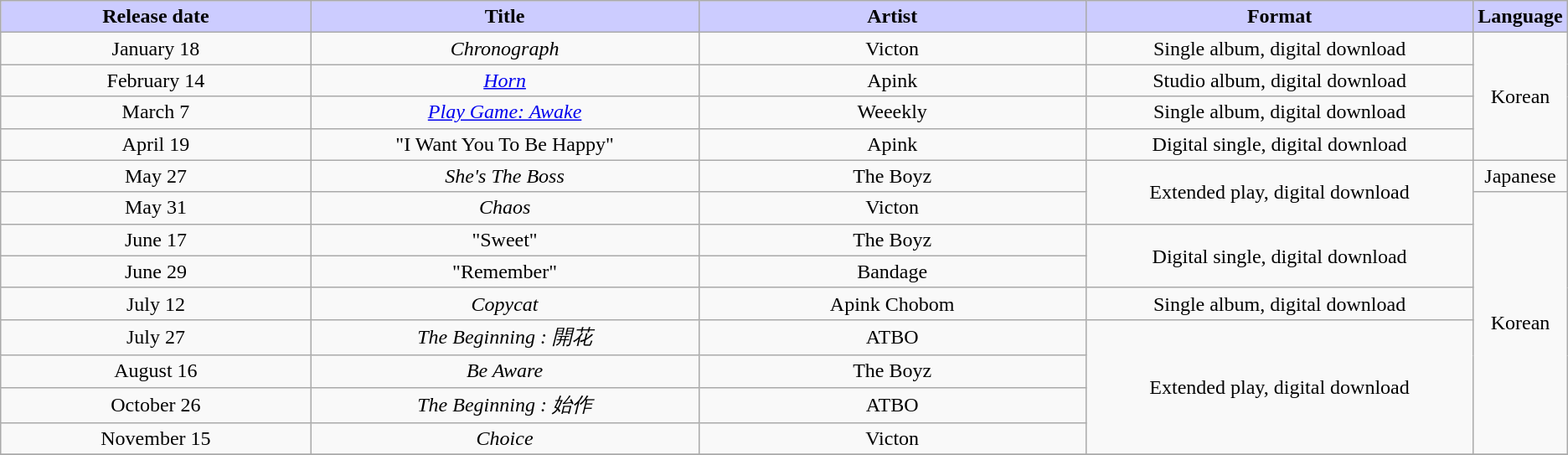<table class="wikitable" style="text-align:center">
<tr>
<th style="background:#CCF" width=20%>Release date</th>
<th style="background:#CCF" width=25%>Title</th>
<th style="background:#CCF" width=25%>Artist</th>
<th style="background:#CCF" width=25%>Format</th>
<th style="background:#CCF" width=25%>Language</th>
</tr>
<tr>
<td>January 18</td>
<td><em>Chronograph</em></td>
<td>Victon</td>
<td>Single album, digital download</td>
<td rowspan="4">Korean</td>
</tr>
<tr>
<td>February 14</td>
<td><em><a href='#'>Horn</a></em></td>
<td>Apink</td>
<td>Studio album, digital download</td>
</tr>
<tr>
<td>March 7</td>
<td><em><a href='#'>Play Game: Awake</a></em></td>
<td>Weeekly</td>
<td>Single album, digital download</td>
</tr>
<tr>
<td>April 19</td>
<td>"I Want You To Be Happy"</td>
<td>Apink</td>
<td>Digital single, digital download</td>
</tr>
<tr>
<td>May 27</td>
<td><em>She's The Boss</em></td>
<td>The Boyz</td>
<td rowspan="2">Extended play, digital download</td>
<td>Japanese</td>
</tr>
<tr>
<td>May 31</td>
<td><em>Chaos</em></td>
<td>Victon</td>
<td rowspan="8">Korean</td>
</tr>
<tr>
<td>June 17</td>
<td>"Sweet"</td>
<td>The Boyz</td>
<td rowspan="2">Digital single, digital download</td>
</tr>
<tr>
<td>June 29</td>
<td>"Remember"</td>
<td>Bandage</td>
</tr>
<tr>
<td>July 12</td>
<td><em>Copycat</em></td>
<td>Apink Chobom</td>
<td>Single album, digital download</td>
</tr>
<tr>
<td>July 27</td>
<td><em>The Beginning : 開花</em></td>
<td>ATBO</td>
<td rowspan="4">Extended play, digital download</td>
</tr>
<tr>
<td>August 16</td>
<td><em>Be Aware</em></td>
<td>The Boyz</td>
</tr>
<tr>
<td>October 26</td>
<td><em>The Beginning : 始作</em></td>
<td>ATBO</td>
</tr>
<tr>
<td>November 15</td>
<td><em>Choice</em></td>
<td>Victon</td>
</tr>
<tr>
</tr>
</table>
